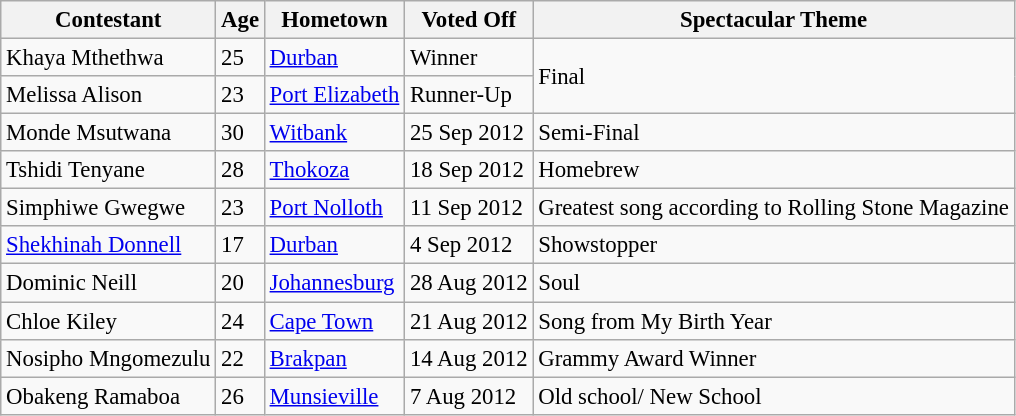<table class="wikitable" style="font-size:95%;">
<tr>
<th>Contestant</th>
<th>Age</th>
<th>Hometown</th>
<th>Voted Off</th>
<th>Spectacular Theme</th>
</tr>
<tr>
<td>Khaya Mthethwa</td>
<td>25</td>
<td><a href='#'>Durban</a></td>
<td>Winner</td>
<td rowspan=2>Final</td>
</tr>
<tr>
<td>Melissa Alison</td>
<td>23</td>
<td><a href='#'>Port Elizabeth</a></td>
<td>Runner-Up</td>
</tr>
<tr>
<td>Monde Msutwana</td>
<td>30</td>
<td><a href='#'>Witbank</a></td>
<td>25 Sep 2012</td>
<td>Semi-Final</td>
</tr>
<tr>
<td>Tshidi Tenyane</td>
<td>28</td>
<td><a href='#'>Thokoza</a></td>
<td>18 Sep 2012</td>
<td>Homebrew</td>
</tr>
<tr>
<td>Simphiwe Gwegwe</td>
<td>23</td>
<td><a href='#'>Port Nolloth</a></td>
<td>11 Sep 2012</td>
<td>Greatest song according to Rolling Stone Magazine</td>
</tr>
<tr>
<td><a href='#'>Shekhinah Donnell</a></td>
<td>17</td>
<td><a href='#'>Durban</a></td>
<td>4 Sep 2012</td>
<td>Showstopper</td>
</tr>
<tr>
<td>Dominic Neill</td>
<td>20</td>
<td><a href='#'>Johannesburg</a></td>
<td>28 Aug 2012</td>
<td>Soul</td>
</tr>
<tr>
<td>Chloe Kiley</td>
<td>24</td>
<td><a href='#'>Cape Town</a></td>
<td>21 Aug 2012</td>
<td>Song from My Birth Year</td>
</tr>
<tr>
<td>Nosipho Mngomezulu</td>
<td>22</td>
<td><a href='#'>Brakpan</a></td>
<td>14 Aug 2012</td>
<td>Grammy Award Winner</td>
</tr>
<tr>
<td>Obakeng Ramaboa</td>
<td>26</td>
<td><a href='#'>Munsieville</a></td>
<td>7 Aug 2012</td>
<td>Old school/ New School</td>
</tr>
</table>
